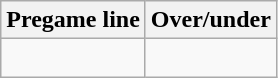<table class="wikitable">
<tr align="center">
<th style=>Pregame line</th>
<th style=>Over/under</th>
</tr>
<tr align="center">
<td> </td>
<td> </td>
</tr>
</table>
